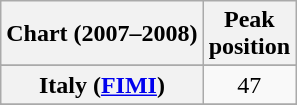<table class="wikitable sortable plainrowheaders" style="text-align:center">
<tr>
<th>Chart (2007–2008)</th>
<th>Peak<br>position</th>
</tr>
<tr>
</tr>
<tr>
</tr>
<tr>
</tr>
<tr>
</tr>
<tr>
</tr>
<tr>
</tr>
<tr>
</tr>
<tr>
</tr>
<tr>
</tr>
<tr>
</tr>
<tr>
</tr>
<tr>
<th scope="row">Italy (<a href='#'>FIMI</a>)</th>
<td>47</td>
</tr>
<tr>
</tr>
<tr>
</tr>
<tr>
</tr>
<tr>
</tr>
<tr>
</tr>
<tr>
</tr>
<tr>
</tr>
<tr>
</tr>
</table>
